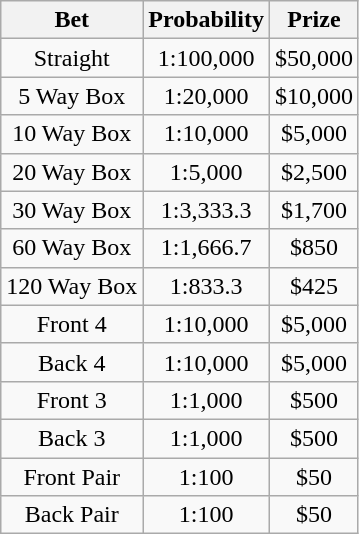<table class="wikitable">
<tr>
<th>Bet</th>
<th>Probability</th>
<th>Prize</th>
</tr>
<tr align="center">
<td>Straight</td>
<td>1:100,000</td>
<td colspan="2">$50,000</td>
</tr>
<tr align="center">
<td>5 Way Box</td>
<td>1:20,000</td>
<td>$10,000</td>
</tr>
<tr align="center">
<td>10 Way Box</td>
<td>1:10,000</td>
<td>$5,000</td>
</tr>
<tr align="center">
<td>20 Way Box</td>
<td>1:5,000</td>
<td colspan="2">$2,500</td>
</tr>
<tr align="center">
<td>30 Way Box</td>
<td>1:3,333.3</td>
<td colspan="2">$1,700</td>
</tr>
<tr align="center">
<td>60 Way Box</td>
<td>1:1,666.7</td>
<td colspan="2">$850</td>
</tr>
<tr align="center">
<td>120 Way Box</td>
<td>1:833.3</td>
<td colspan="2">$425</td>
</tr>
<tr align="center">
<td>Front 4</td>
<td>1:10,000</td>
<td colspan="2">$5,000</td>
</tr>
<tr align="center">
<td>Back 4</td>
<td>1:10,000</td>
<td colspan="2">$5,000</td>
</tr>
<tr align="center">
<td>Front 3</td>
<td>1:1,000</td>
<td colspan="2">$500</td>
</tr>
<tr align="center">
<td>Back 3</td>
<td>1:1,000</td>
<td colspan="2">$500</td>
</tr>
<tr align="center">
<td>Front Pair</td>
<td>1:100</td>
<td colspan="2">$50</td>
</tr>
<tr align="center">
<td>Back Pair</td>
<td>1:100</td>
<td colspan="2">$50</td>
</tr>
</table>
